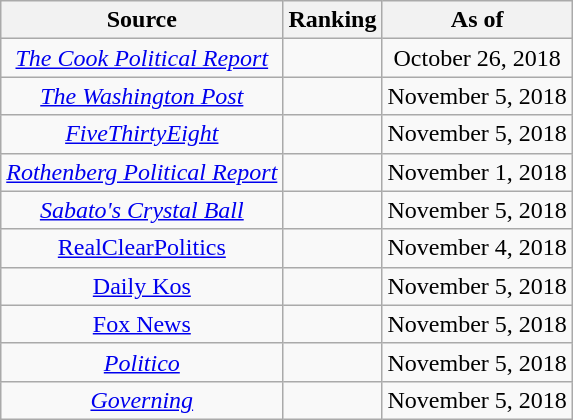<table class="wikitable" style="text-align:center">
<tr>
<th>Source</th>
<th>Ranking</th>
<th>As of</th>
</tr>
<tr>
<td><em><a href='#'>The Cook Political Report</a></em></td>
<td></td>
<td>October 26, 2018</td>
</tr>
<tr>
<td><em><a href='#'>The Washington Post</a></em></td>
<td></td>
<td>November 5, 2018</td>
</tr>
<tr>
<td><em><a href='#'>FiveThirtyEight</a></em></td>
<td></td>
<td>November 5, 2018</td>
</tr>
<tr>
<td><a href='#'><em>Rothenberg Political Report</em></a></td>
<td></td>
<td>November 1, 2018</td>
</tr>
<tr>
<td><em><a href='#'>Sabato's Crystal Ball</a></em></td>
<td></td>
<td>November 5, 2018</td>
</tr>
<tr>
<td><a href='#'>RealClearPolitics</a></td>
<td></td>
<td>November 4, 2018</td>
</tr>
<tr>
<td><a href='#'>Daily Kos</a></td>
<td></td>
<td>November 5, 2018</td>
</tr>
<tr>
<td><a href='#'>Fox News</a></td>
<td></td>
<td>November 5, 2018</td>
</tr>
<tr>
<td><em><a href='#'>Politico</a></em></td>
<td></td>
<td>November 5, 2018</td>
</tr>
<tr>
<td><a href='#'><em>Governing</em></a></td>
<td></td>
<td>November 5, 2018</td>
</tr>
</table>
